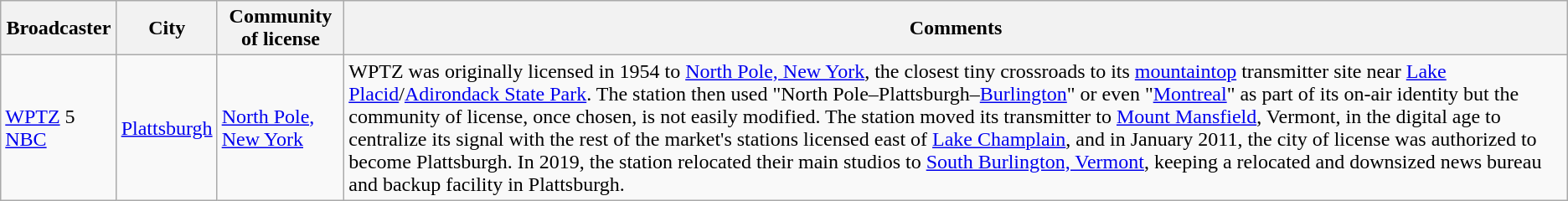<table class="wikitable">
<tr>
<th>Broadcaster</th>
<th>City</th>
<th>Community of license</th>
<th>Comments</th>
</tr>
<tr>
<td><a href='#'>WPTZ</a> 5 <a href='#'>NBC</a></td>
<td><a href='#'>Plattsburgh</a></td>
<td><a href='#'>North Pole, New York</a></td>
<td>WPTZ was originally licensed in 1954 to <a href='#'>North Pole, New York</a>, the closest tiny crossroads to its <a href='#'>mountaintop</a> transmitter site near <a href='#'>Lake Placid</a>/<a href='#'>Adirondack State Park</a>. The station then used "North Pole–Plattsburgh–<a href='#'>Burlington</a>" or even "<a href='#'>Montreal</a>" as part of its on-air identity but the community of license, once chosen, is not easily modified. The station moved its transmitter to <a href='#'>Mount Mansfield</a>, Vermont, in the digital age to centralize its signal with the rest of the market's stations licensed east of <a href='#'>Lake Champlain</a>, and in January 2011, the city of license was authorized to become Plattsburgh. In 2019, the station relocated their main studios to <a href='#'>South Burlington, Vermont</a>, keeping a relocated and downsized news bureau and backup facility in Plattsburgh.</td>
</tr>
</table>
